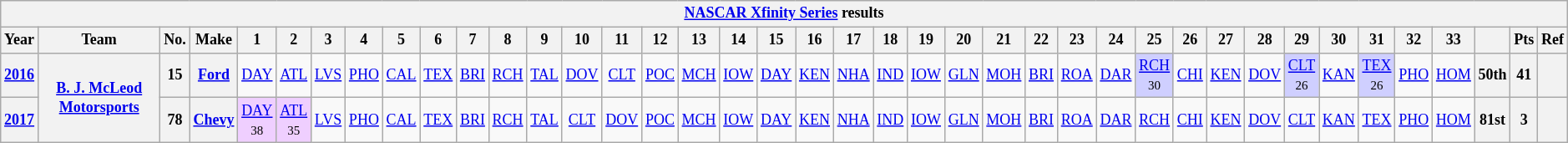<table class="wikitable" style="text-align:center; font-size:75%">
<tr>
<th colspan=42><a href='#'>NASCAR Xfinity Series</a> results</th>
</tr>
<tr>
<th>Year</th>
<th>Team</th>
<th>No.</th>
<th>Make</th>
<th>1</th>
<th>2</th>
<th>3</th>
<th>4</th>
<th>5</th>
<th>6</th>
<th>7</th>
<th>8</th>
<th>9</th>
<th>10</th>
<th>11</th>
<th>12</th>
<th>13</th>
<th>14</th>
<th>15</th>
<th>16</th>
<th>17</th>
<th>18</th>
<th>19</th>
<th>20</th>
<th>21</th>
<th>22</th>
<th>23</th>
<th>24</th>
<th>25</th>
<th>26</th>
<th>27</th>
<th>28</th>
<th>29</th>
<th>30</th>
<th>31</th>
<th>32</th>
<th>33</th>
<th></th>
<th>Pts</th>
<th>Ref</th>
</tr>
<tr>
<th><a href='#'>2016</a></th>
<th rowspan=2><a href='#'>B. J. McLeod Motorsports</a></th>
<th>15</th>
<th><a href='#'>Ford</a></th>
<td><a href='#'>DAY</a></td>
<td><a href='#'>ATL</a></td>
<td><a href='#'>LVS</a></td>
<td><a href='#'>PHO</a></td>
<td><a href='#'>CAL</a></td>
<td><a href='#'>TEX</a></td>
<td><a href='#'>BRI</a></td>
<td><a href='#'>RCH</a></td>
<td><a href='#'>TAL</a></td>
<td><a href='#'>DOV</a></td>
<td><a href='#'>CLT</a></td>
<td><a href='#'>POC</a></td>
<td><a href='#'>MCH</a></td>
<td><a href='#'>IOW</a></td>
<td><a href='#'>DAY</a></td>
<td><a href='#'>KEN</a></td>
<td><a href='#'>NHA</a></td>
<td><a href='#'>IND</a></td>
<td><a href='#'>IOW</a></td>
<td><a href='#'>GLN</a></td>
<td><a href='#'>MOH</a></td>
<td><a href='#'>BRI</a></td>
<td><a href='#'>ROA</a></td>
<td><a href='#'>DAR</a></td>
<td style="background:#CFCFFF;"><a href='#'>RCH</a><br><small>30</small></td>
<td><a href='#'>CHI</a></td>
<td><a href='#'>KEN</a></td>
<td><a href='#'>DOV</a></td>
<td style="background:#CFCFFF;"><a href='#'>CLT</a><br><small>26</small></td>
<td><a href='#'>KAN</a></td>
<td style="background:#CFCFFF;"><a href='#'>TEX</a><br><small>26</small></td>
<td><a href='#'>PHO</a></td>
<td><a href='#'>HOM</a></td>
<th>50th</th>
<th>41</th>
<th></th>
</tr>
<tr>
<th><a href='#'>2017</a></th>
<th>78</th>
<th><a href='#'>Chevy</a></th>
<td style="background:#EFCFFF;"><a href='#'>DAY</a><br><small>38</small></td>
<td style="background:#EFCFFF;"><a href='#'>ATL</a><br><small>35</small></td>
<td><a href='#'>LVS</a></td>
<td><a href='#'>PHO</a></td>
<td><a href='#'>CAL</a></td>
<td><a href='#'>TEX</a></td>
<td><a href='#'>BRI</a></td>
<td><a href='#'>RCH</a></td>
<td><a href='#'>TAL</a></td>
<td><a href='#'>CLT</a></td>
<td><a href='#'>DOV</a></td>
<td><a href='#'>POC</a></td>
<td><a href='#'>MCH</a></td>
<td><a href='#'>IOW</a></td>
<td><a href='#'>DAY</a></td>
<td><a href='#'>KEN</a></td>
<td><a href='#'>NHA</a></td>
<td><a href='#'>IND</a></td>
<td><a href='#'>IOW</a></td>
<td><a href='#'>GLN</a></td>
<td><a href='#'>MOH</a></td>
<td><a href='#'>BRI</a></td>
<td><a href='#'>ROA</a></td>
<td><a href='#'>DAR</a></td>
<td><a href='#'>RCH</a></td>
<td><a href='#'>CHI</a></td>
<td><a href='#'>KEN</a></td>
<td><a href='#'>DOV</a></td>
<td><a href='#'>CLT</a></td>
<td><a href='#'>KAN</a></td>
<td><a href='#'>TEX</a></td>
<td><a href='#'>PHO</a></td>
<td><a href='#'>HOM</a></td>
<th>81st</th>
<th>3</th>
<th></th>
</tr>
</table>
